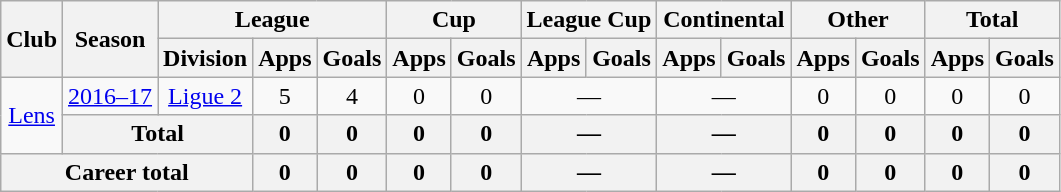<table class="wikitable" style="text-align:center">
<tr>
<th rowspan="2">Club</th>
<th rowspan="2">Season</th>
<th colspan="3">League</th>
<th colspan="2">Cup</th>
<th colspan="2">League Cup</th>
<th colspan="2">Continental</th>
<th colspan="2">Other</th>
<th colspan="2">Total</th>
</tr>
<tr>
<th>Division</th>
<th>Apps</th>
<th>Goals</th>
<th>Apps</th>
<th>Goals</th>
<th>Apps</th>
<th>Goals</th>
<th>Apps</th>
<th>Goals</th>
<th>Apps</th>
<th>Goals</th>
<th>Apps</th>
<th>Goals</th>
</tr>
<tr>
<td rowspan="2"><a href='#'>Lens</a></td>
<td><a href='#'>2016–17</a></td>
<td rowspan="1"><a href='#'>Ligue 2</a></td>
<td>5</td>
<td>4</td>
<td>0</td>
<td>0</td>
<td colspan="2">—</td>
<td colspan="2">—</td>
<td>0</td>
<td>0</td>
<td>0</td>
<td>0</td>
</tr>
<tr>
<th colspan="2">Total</th>
<th>0</th>
<th>0</th>
<th>0</th>
<th>0</th>
<th colspan="2">—</th>
<th colspan="2">—</th>
<th>0</th>
<th>0</th>
<th>0</th>
<th>0</th>
</tr>
<tr>
<th colspan="3">Career total</th>
<th>0</th>
<th>0</th>
<th>0</th>
<th>0</th>
<th colspan="2">—</th>
<th colspan="2">—</th>
<th>0</th>
<th>0</th>
<th>0</th>
<th>0</th>
</tr>
</table>
